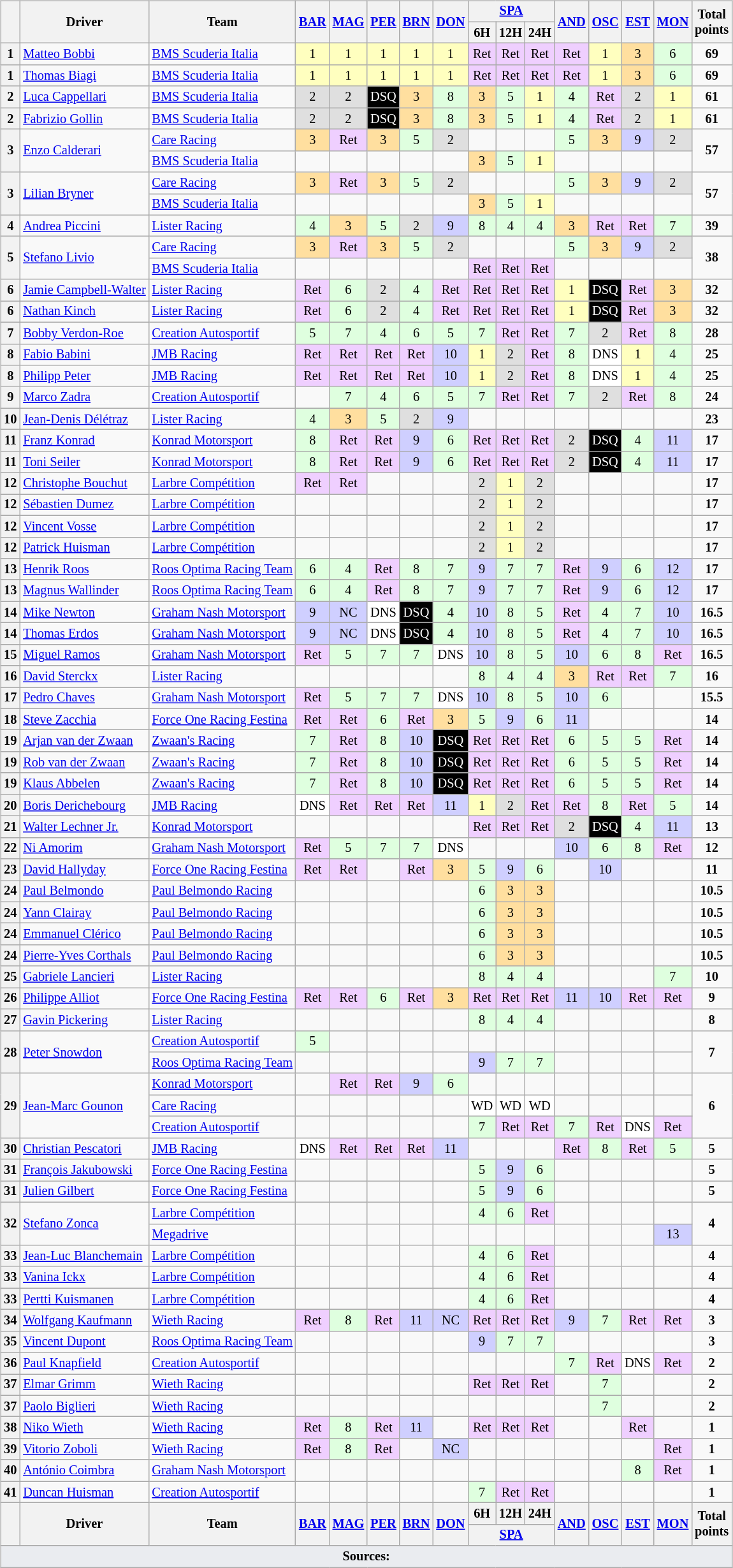<table>
<tr>
<td><br><table class="wikitable" style="font-size: 85%; text-align:center;">
<tr>
<th rowspan=2 valign=middle></th>
<th rowspan=2 valign=middle>Driver</th>
<th rowspan=2 valign=middle>Team</th>
<th rowspan=2><a href='#'>BAR</a><br></th>
<th rowspan=2><a href='#'>MAG</a><br></th>
<th rowspan=2><a href='#'>PER</a><br></th>
<th rowspan=2><a href='#'>BRN</a><br></th>
<th rowspan=2><a href='#'>DON</a><br></th>
<th colspan=3><a href='#'>SPA</a> </th>
<th rowspan=2><a href='#'>AND</a><br></th>
<th rowspan=2><a href='#'>OSC</a><br></th>
<th rowspan=2><a href='#'>EST</a><br></th>
<th rowspan=2><a href='#'>MON</a><br></th>
<th rowspan=2 valign=middle>Total<br>points</th>
</tr>
<tr>
<th>6H</th>
<th>12H</th>
<th>24H</th>
</tr>
<tr>
<th>1</th>
<td align=left> <a href='#'>Matteo Bobbi</a></td>
<td align=left> <a href='#'>BMS Scuderia Italia</a></td>
<td style="background:#FFFFBF;">1</td>
<td style="background:#FFFFBF;">1</td>
<td style="background:#FFFFBF;">1</td>
<td style="background:#FFFFBF;">1</td>
<td style="background:#FFFFBF;">1</td>
<td style="background:#EFCFFF;">Ret</td>
<td style="background:#EFCFFF;">Ret</td>
<td style="background:#EFCFFF;">Ret</td>
<td style="background:#EFCFFF;">Ret</td>
<td style="background:#FFFFBF;">1</td>
<td style="background:#FFDF9F;">3</td>
<td style="background:#DFFFDF;">6</td>
<td><strong>69</strong></td>
</tr>
<tr>
<th>1</th>
<td align=left> <a href='#'>Thomas Biagi</a></td>
<td align=left> <a href='#'>BMS Scuderia Italia</a></td>
<td style="background:#FFFFBF;">1</td>
<td style="background:#FFFFBF;">1</td>
<td style="background:#FFFFBF;">1</td>
<td style="background:#FFFFBF;">1</td>
<td style="background:#FFFFBF;">1</td>
<td style="background:#EFCFFF;">Ret</td>
<td style="background:#EFCFFF;">Ret</td>
<td style="background:#EFCFFF;">Ret</td>
<td style="background:#EFCFFF;">Ret</td>
<td style="background:#FFFFBF;">1</td>
<td style="background:#FFDF9F;">3</td>
<td style="background:#DFFFDF;">6</td>
<td><strong>69</strong></td>
</tr>
<tr>
<th>2</th>
<td align=left> <a href='#'>Luca Cappellari</a></td>
<td align=left> <a href='#'>BMS Scuderia Italia</a></td>
<td style="background:#DFDFDF;">2</td>
<td style="background:#DFDFDF;">2</td>
<td style="background-color:#000000; color:white">DSQ</td>
<td style="background:#FFDF9F;">3</td>
<td style="background:#DFFFDF;">8</td>
<td style="background:#FFDF9F;">3</td>
<td style="background:#DFFFDF;">5</td>
<td style="background:#FFFFBF;">1</td>
<td style="background:#DFFFDF;">4</td>
<td style="background:#EFCFFF;">Ret</td>
<td style="background:#DFDFDF;">2</td>
<td style="background:#FFFFBF;">1</td>
<td><strong>61</strong></td>
</tr>
<tr>
<th>2</th>
<td align=left> <a href='#'>Fabrizio Gollin</a></td>
<td align=left> <a href='#'>BMS Scuderia Italia</a></td>
<td style="background:#DFDFDF;">2</td>
<td style="background:#DFDFDF;">2</td>
<td style="background-color:#000000; color:white">DSQ</td>
<td style="background:#FFDF9F;">3</td>
<td style="background:#DFFFDF;">8</td>
<td style="background:#FFDF9F;">3</td>
<td style="background:#DFFFDF;">5</td>
<td style="background:#FFFFBF;">1</td>
<td style="background:#DFFFDF;">4</td>
<td style="background:#EFCFFF;">Ret</td>
<td style="background:#DFDFDF;">2</td>
<td style="background:#FFFFBF;">1</td>
<td><strong>61</strong></td>
</tr>
<tr>
<th rowspan=2>3</th>
<td rowspan=2 align=left> <a href='#'>Enzo Calderari</a></td>
<td align=left> <a href='#'>Care Racing</a></td>
<td style="background:#FFDF9F;">3</td>
<td style="background:#EFCFFF;">Ret</td>
<td style="background:#FFDF9F;">3</td>
<td style="background:#DFFFDF;">5</td>
<td style="background:#DFDFDF;">2</td>
<td></td>
<td></td>
<td></td>
<td style="background:#DFFFDF;">5</td>
<td style="background:#FFDF9F;">3</td>
<td style="background:#CFCFFF;">9</td>
<td style="background:#DFDFDF;">2</td>
<td rowspan=2><strong>57</strong></td>
</tr>
<tr>
<td align=left> <a href='#'>BMS Scuderia Italia</a></td>
<td></td>
<td></td>
<td></td>
<td></td>
<td></td>
<td style="background:#FFDF9F;">3</td>
<td style="background:#DFFFDF;">5</td>
<td style="background:#FFFFBF;">1</td>
<td></td>
<td></td>
<td></td>
<td></td>
</tr>
<tr>
<th rowspan=2>3</th>
<td rowspan=2 align=left> <a href='#'>Lilian Bryner</a></td>
<td align=left> <a href='#'>Care Racing</a></td>
<td style="background:#FFDF9F;">3</td>
<td style="background:#EFCFFF;">Ret</td>
<td style="background:#FFDF9F;">3</td>
<td style="background:#DFFFDF;">5</td>
<td style="background:#DFDFDF;">2</td>
<td></td>
<td></td>
<td></td>
<td style="background:#DFFFDF;">5</td>
<td style="background:#FFDF9F;">3</td>
<td style="background:#CFCFFF;">9</td>
<td style="background:#DFDFDF;">2</td>
<td rowspan=2><strong>57</strong></td>
</tr>
<tr>
<td align=left> <a href='#'>BMS Scuderia Italia</a></td>
<td></td>
<td></td>
<td></td>
<td></td>
<td></td>
<td style="background:#FFDF9F;">3</td>
<td style="background:#DFFFDF;">5</td>
<td style="background:#FFFFBF;">1</td>
<td></td>
<td></td>
<td></td>
<td></td>
</tr>
<tr>
<th>4</th>
<td align=left> <a href='#'>Andrea Piccini</a></td>
<td align=left> <a href='#'>Lister Racing</a></td>
<td style="background:#DFFFDF;">4</td>
<td style="background:#FFDF9F;">3</td>
<td style="background:#DFFFDF;">5</td>
<td style="background:#DFDFDF;">2</td>
<td style="background:#CFCFFF;">9</td>
<td style="background:#DFFFDF;">8</td>
<td style="background:#DFFFDF;">4</td>
<td style="background:#DFFFDF;">4</td>
<td style="background:#FFDF9F;">3</td>
<td style="background:#EFCFFF;">Ret</td>
<td style="background:#EFCFFF;">Ret</td>
<td style="background:#DFFFDF;">7</td>
<td><strong>39</strong></td>
</tr>
<tr>
<th rowspan=2>5</th>
<td rowspan=2 align=left> <a href='#'>Stefano Livio</a></td>
<td align=left> <a href='#'>Care Racing</a></td>
<td style="background:#FFDF9F;">3</td>
<td style="background:#EFCFFF;">Ret</td>
<td style="background:#FFDF9F;">3</td>
<td style="background:#DFFFDF;">5</td>
<td style="background:#DFDFDF;">2</td>
<td></td>
<td></td>
<td></td>
<td style="background:#DFFFDF;">5</td>
<td style="background:#FFDF9F;">3</td>
<td style="background:#CFCFFF;">9</td>
<td style="background:#DFDFDF;">2</td>
<td rowspan=2><strong>38</strong></td>
</tr>
<tr>
<td align=left> <a href='#'>BMS Scuderia Italia</a></td>
<td></td>
<td></td>
<td></td>
<td></td>
<td></td>
<td style="background:#EFCFFF;">Ret</td>
<td style="background:#EFCFFF;">Ret</td>
<td style="background:#EFCFFF;">Ret</td>
<td></td>
<td></td>
<td></td>
<td></td>
</tr>
<tr>
<th>6</th>
<td align=left> <a href='#'>Jamie Campbell-Walter</a></td>
<td align=left> <a href='#'>Lister Racing</a></td>
<td style="background:#EFCFFF;">Ret</td>
<td style="background:#DFFFDF;">6</td>
<td style="background:#DFDFDF;">2</td>
<td style="background:#DFFFDF;">4</td>
<td style="background:#EFCFFF;">Ret</td>
<td style="background:#EFCFFF;">Ret</td>
<td style="background:#EFCFFF;">Ret</td>
<td style="background:#EFCFFF;">Ret</td>
<td style="background:#FFFFBF;">1</td>
<td style="background-color:#000000; color:white">DSQ</td>
<td style="background:#EFCFFF;">Ret</td>
<td style="background:#FFDF9F;">3</td>
<td><strong>32</strong></td>
</tr>
<tr>
<th>6</th>
<td align=left> <a href='#'>Nathan Kinch</a></td>
<td align=left> <a href='#'>Lister Racing</a></td>
<td style="background:#EFCFFF;">Ret</td>
<td style="background:#DFFFDF;">6</td>
<td style="background:#DFDFDF;">2</td>
<td style="background:#DFFFDF;">4</td>
<td style="background:#EFCFFF;">Ret</td>
<td style="background:#EFCFFF;">Ret</td>
<td style="background:#EFCFFF;">Ret</td>
<td style="background:#EFCFFF;">Ret</td>
<td style="background:#FFFFBF;">1</td>
<td style="background-color:#000000; color:white">DSQ</td>
<td style="background:#EFCFFF;">Ret</td>
<td style="background:#FFDF9F;">3</td>
<td><strong>32</strong></td>
</tr>
<tr>
<th>7</th>
<td align=left> <a href='#'>Bobby Verdon-Roe</a></td>
<td align=left> <a href='#'>Creation Autosportif</a></td>
<td style="background:#DFFFDF;">5</td>
<td style="background:#DFFFDF;">7</td>
<td style="background:#DFFFDF;">4</td>
<td style="background:#DFFFDF;">6</td>
<td style="background:#DFFFDF;">5</td>
<td style="background:#DFFFDF;">7</td>
<td style="background:#EFCFFF;">Ret</td>
<td style="background:#EFCFFF;">Ret</td>
<td style="background:#DFFFDF;">7</td>
<td style="background:#DFDFDF;">2</td>
<td style="background:#EFCFFF;">Ret</td>
<td style="background:#DFFFDF;">8</td>
<td><strong>28</strong></td>
</tr>
<tr>
<th>8</th>
<td align=left> <a href='#'>Fabio Babini</a></td>
<td align=left> <a href='#'>JMB Racing</a></td>
<td style="background:#EFCFFF;">Ret</td>
<td style="background:#EFCFFF;">Ret</td>
<td style="background:#EFCFFF;">Ret</td>
<td style="background:#EFCFFF;">Ret</td>
<td style="background:#CFCFFF;">10</td>
<td style="background:#FFFFBF;">1</td>
<td style="background:#DFDFDF;">2</td>
<td style="background:#EFCFFF;">Ret</td>
<td style="background:#DFFFDF;">8</td>
<td style="background:#FFFFFF;">DNS</td>
<td style="background:#FFFFBF;">1</td>
<td style="background:#DFFFDF;">4</td>
<td><strong>25</strong></td>
</tr>
<tr>
<th>8</th>
<td align=left> <a href='#'>Philipp Peter</a></td>
<td align=left> <a href='#'>JMB Racing</a></td>
<td style="background:#EFCFFF;">Ret</td>
<td style="background:#EFCFFF;">Ret</td>
<td style="background:#EFCFFF;">Ret</td>
<td style="background:#EFCFFF;">Ret</td>
<td style="background:#CFCFFF;">10</td>
<td style="background:#FFFFBF;">1</td>
<td style="background:#DFDFDF;">2</td>
<td style="background:#EFCFFF;">Ret</td>
<td style="background:#DFFFDF;">8</td>
<td style="background:#FFFFFF;">DNS</td>
<td style="background:#FFFFBF;">1</td>
<td style="background:#DFFFDF;">4</td>
<td><strong>25</strong></td>
</tr>
<tr>
<th>9</th>
<td align=left> <a href='#'>Marco Zadra</a></td>
<td align=left> <a href='#'>Creation Autosportif</a></td>
<td></td>
<td style="background:#DFFFDF;">7</td>
<td style="background:#DFFFDF;">4</td>
<td style="background:#DFFFDF;">6</td>
<td style="background:#DFFFDF;">5</td>
<td style="background:#DFFFDF;">7</td>
<td style="background:#EFCFFF;">Ret</td>
<td style="background:#EFCFFF;">Ret</td>
<td style="background:#DFFFDF;">7</td>
<td style="background:#DFDFDF;">2</td>
<td style="background:#EFCFFF;">Ret</td>
<td style="background:#DFFFDF;">8</td>
<td><strong>24</strong></td>
</tr>
<tr>
<th>10</th>
<td align=left> <a href='#'>Jean-Denis Délétraz</a></td>
<td align=left> <a href='#'>Lister Racing</a></td>
<td style="background:#DFFFDF;">4</td>
<td style="background:#FFDF9F;">3</td>
<td style="background:#DFFFDF;">5</td>
<td style="background:#DFDFDF;">2</td>
<td style="background:#CFCFFF;">9</td>
<td></td>
<td></td>
<td></td>
<td></td>
<td></td>
<td></td>
<td></td>
<td><strong>23</strong></td>
</tr>
<tr>
<th>11</th>
<td align=left> <a href='#'>Franz Konrad</a></td>
<td align=left> <a href='#'>Konrad Motorsport</a></td>
<td style="background:#DFFFDF;">8</td>
<td style="background:#EFCFFF;">Ret</td>
<td style="background:#EFCFFF;">Ret</td>
<td style="background:#CFCFFF;">9</td>
<td style="background:#DFFFDF;">6</td>
<td style="background:#EFCFFF;">Ret</td>
<td style="background:#EFCFFF;">Ret</td>
<td style="background:#EFCFFF;">Ret</td>
<td style="background:#DFDFDF;">2</td>
<td style="background-color:#000000; color:white">DSQ</td>
<td style="background:#DFFFDF;">4</td>
<td style="background:#CFCFFF;">11</td>
<td><strong>17</strong></td>
</tr>
<tr>
<th>11</th>
<td align=left> <a href='#'>Toni Seiler</a></td>
<td align=left> <a href='#'>Konrad Motorsport</a></td>
<td style="background:#DFFFDF;">8</td>
<td style="background:#EFCFFF;">Ret</td>
<td style="background:#EFCFFF;">Ret</td>
<td style="background:#CFCFFF;">9</td>
<td style="background:#DFFFDF;">6</td>
<td style="background:#EFCFFF;">Ret</td>
<td style="background:#EFCFFF;">Ret</td>
<td style="background:#EFCFFF;">Ret</td>
<td style="background:#DFDFDF;">2</td>
<td style="background-color:#000000; color:white">DSQ</td>
<td style="background:#DFFFDF;">4</td>
<td style="background:#CFCFFF;">11</td>
<td><strong>17</strong></td>
</tr>
<tr>
<th>12</th>
<td align=left> <a href='#'>Christophe Bouchut</a></td>
<td align=left> <a href='#'>Larbre Compétition</a></td>
<td style="background:#EFCFFF;">Ret</td>
<td style="background:#EFCFFF;">Ret</td>
<td></td>
<td></td>
<td></td>
<td style="background:#DFDFDF;">2</td>
<td style="background:#FFFFBF;">1</td>
<td style="background:#DFDFDF;">2</td>
<td></td>
<td></td>
<td></td>
<td></td>
<td><strong>17</strong></td>
</tr>
<tr>
<th>12</th>
<td align=left> <a href='#'>Sébastien Dumez</a></td>
<td align=left> <a href='#'>Larbre Compétition</a></td>
<td></td>
<td></td>
<td></td>
<td></td>
<td></td>
<td style="background:#DFDFDF;">2</td>
<td style="background:#FFFFBF;">1</td>
<td style="background:#DFDFDF;">2</td>
<td></td>
<td></td>
<td></td>
<td></td>
<td><strong>17</strong></td>
</tr>
<tr>
<th>12</th>
<td align=left> <a href='#'>Vincent Vosse</a></td>
<td align=left> <a href='#'>Larbre Compétition</a></td>
<td></td>
<td></td>
<td></td>
<td></td>
<td></td>
<td style="background:#DFDFDF;">2</td>
<td style="background:#FFFFBF;">1</td>
<td style="background:#DFDFDF;">2</td>
<td></td>
<td></td>
<td></td>
<td></td>
<td><strong>17</strong></td>
</tr>
<tr>
<th>12</th>
<td align=left> <a href='#'>Patrick Huisman</a></td>
<td align=left> <a href='#'>Larbre Compétition</a></td>
<td></td>
<td></td>
<td></td>
<td></td>
<td></td>
<td style="background:#DFDFDF;">2</td>
<td style="background:#FFFFBF;">1</td>
<td style="background:#DFDFDF;">2</td>
<td></td>
<td></td>
<td></td>
<td></td>
<td><strong>17</strong></td>
</tr>
<tr>
<th>13</th>
<td align=left> <a href='#'>Henrik Roos</a></td>
<td align=left> <a href='#'>Roos Optima Racing Team</a></td>
<td style="background:#DFFFDF;">6</td>
<td style="background:#DFFFDF;">4</td>
<td style="background:#EFCFFF;">Ret</td>
<td style="background:#DFFFDF;">8</td>
<td style="background:#DFFFDF;">7</td>
<td style="background:#CFCFFF;">9</td>
<td style="background:#DFFFDF;">7</td>
<td style="background:#DFFFDF;">7</td>
<td style="background:#EFCFFF;">Ret</td>
<td style="background:#CFCFFF;">9</td>
<td style="background:#DFFFDF;">6</td>
<td style="background:#CFCFFF;">12</td>
<td><strong>17</strong></td>
</tr>
<tr>
<th>13</th>
<td align=left> <a href='#'>Magnus Wallinder</a></td>
<td align=left> <a href='#'>Roos Optima Racing Team</a></td>
<td style="background:#DFFFDF;">6</td>
<td style="background:#DFFFDF;">4</td>
<td style="background:#EFCFFF;">Ret</td>
<td style="background:#DFFFDF;">8</td>
<td style="background:#DFFFDF;">7</td>
<td style="background:#CFCFFF;">9</td>
<td style="background:#DFFFDF;">7</td>
<td style="background:#DFFFDF;">7</td>
<td style="background:#EFCFFF;">Ret</td>
<td style="background:#CFCFFF;">9</td>
<td style="background:#DFFFDF;">6</td>
<td style="background:#CFCFFF;">12</td>
<td><strong>17</strong></td>
</tr>
<tr>
<th>14</th>
<td align=left> <a href='#'>Mike Newton</a></td>
<td align=left> <a href='#'>Graham Nash Motorsport</a></td>
<td style="background:#CFCFFF;">9</td>
<td style="background:#CFCFFF;">NC</td>
<td style="background:#FFFFFF;">DNS</td>
<td style="background-color:#000000; color:white">DSQ</td>
<td style="background:#DFFFDF;">4</td>
<td style="background:#CFCFFF;">10</td>
<td style="background:#DFFFDF;">8</td>
<td style="background:#DFFFDF;">5</td>
<td style="background:#EFCFFF;">Ret</td>
<td style="background:#DFFFDF;">4</td>
<td style="background:#DFFFDF;">7</td>
<td style="background:#CFCFFF;">10</td>
<td><strong>16.5</strong></td>
</tr>
<tr>
<th>14</th>
<td align=left> <a href='#'>Thomas Erdos</a></td>
<td align=left> <a href='#'>Graham Nash Motorsport</a></td>
<td style="background:#CFCFFF;">9</td>
<td style="background:#CFCFFF;">NC</td>
<td style="background:#FFFFFF;">DNS</td>
<td style="background-color:#000000; color:white">DSQ</td>
<td style="background:#DFFFDF;">4</td>
<td style="background:#CFCFFF;">10</td>
<td style="background:#DFFFDF;">8</td>
<td style="background:#DFFFDF;">5</td>
<td style="background:#EFCFFF;">Ret</td>
<td style="background:#DFFFDF;">4</td>
<td style="background:#DFFFDF;">7</td>
<td style="background:#CFCFFF;">10</td>
<td><strong>16.5</strong></td>
</tr>
<tr>
<th>15</th>
<td align=left> <a href='#'>Miguel Ramos</a></td>
<td align=left> <a href='#'>Graham Nash Motorsport</a></td>
<td style="background:#EFCFFF;">Ret</td>
<td style="background:#DFFFDF;">5</td>
<td style="background:#DFFFDF;">7</td>
<td style="background:#DFFFDF;">7</td>
<td style="background:#FFFFFF;">DNS</td>
<td style="background:#CFCFFF;">10</td>
<td style="background:#DFFFDF;">8</td>
<td style="background:#DFFFDF;">5</td>
<td style="background:#CFCFFF;">10</td>
<td style="background:#DFFFDF;">6</td>
<td style="background:#DFFFDF;">8</td>
<td style="background:#EFCFFF;">Ret</td>
<td><strong>16.5</strong></td>
</tr>
<tr>
<th>16</th>
<td align=left> <a href='#'>David Sterckx</a></td>
<td align=left> <a href='#'>Lister Racing</a></td>
<td></td>
<td></td>
<td></td>
<td></td>
<td></td>
<td style="background:#DFFFDF;">8</td>
<td style="background:#DFFFDF;">4</td>
<td style="background:#DFFFDF;">4</td>
<td style="background:#FFDF9F;">3</td>
<td style="background:#EFCFFF;">Ret</td>
<td style="background:#EFCFFF;">Ret</td>
<td style="background:#DFFFDF;">7</td>
<td><strong>16</strong></td>
</tr>
<tr>
<th>17</th>
<td align=left> <a href='#'>Pedro Chaves</a></td>
<td align=left> <a href='#'>Graham Nash Motorsport</a></td>
<td style="background:#EFCFFF;">Ret</td>
<td style="background:#DFFFDF;">5</td>
<td style="background:#DFFFDF;">7</td>
<td style="background:#DFFFDF;">7</td>
<td style="background:#FFFFFF;">DNS</td>
<td style="background:#CFCFFF;">10</td>
<td style="background:#DFFFDF;">8</td>
<td style="background:#DFFFDF;">5</td>
<td style="background:#CFCFFF;">10</td>
<td style="background:#DFFFDF;">6</td>
<td></td>
<td></td>
<td><strong>15.5</strong></td>
</tr>
<tr>
<th>18</th>
<td align=left> <a href='#'>Steve Zacchia</a></td>
<td align=left> <a href='#'>Force One Racing Festina</a></td>
<td style="background:#EFCFFF;">Ret</td>
<td style="background:#EFCFFF;">Ret</td>
<td style="background:#DFFFDF;">6</td>
<td style="background:#EFCFFF;">Ret</td>
<td style="background:#FFDF9F;">3</td>
<td style="background:#DFFFDF;">5</td>
<td style="background:#CFCFFF;">9</td>
<td style="background:#DFFFDF;">6</td>
<td style="background:#CFCFFF;">11</td>
<td></td>
<td></td>
<td></td>
<td><strong>14</strong></td>
</tr>
<tr>
<th>19</th>
<td align=left> <a href='#'>Arjan van der Zwaan</a></td>
<td align=left> <a href='#'>Zwaan's Racing</a></td>
<td style="background:#DFFFDF;">7</td>
<td style="background:#EFCFFF;">Ret</td>
<td style="background:#DFFFDF;">8</td>
<td style="background:#CFCFFF;">10</td>
<td style="background-color:#000000; color:white">DSQ</td>
<td style="background:#EFCFFF;">Ret</td>
<td style="background:#EFCFFF;">Ret</td>
<td style="background:#EFCFFF;">Ret</td>
<td style="background:#DFFFDF;">6</td>
<td style="background:#DFFFDF;">5</td>
<td style="background:#DFFFDF;">5</td>
<td style="background:#EFCFFF;">Ret</td>
<td><strong>14</strong></td>
</tr>
<tr>
<th>19</th>
<td align=left> <a href='#'>Rob van der Zwaan</a></td>
<td align=left> <a href='#'>Zwaan's Racing</a></td>
<td style="background:#DFFFDF;">7</td>
<td style="background:#EFCFFF;">Ret</td>
<td style="background:#DFFFDF;">8</td>
<td style="background:#CFCFFF;">10</td>
<td style="background-color:#000000; color:white">DSQ</td>
<td style="background:#EFCFFF;">Ret</td>
<td style="background:#EFCFFF;">Ret</td>
<td style="background:#EFCFFF;">Ret</td>
<td style="background:#DFFFDF;">6</td>
<td style="background:#DFFFDF;">5</td>
<td style="background:#DFFFDF;">5</td>
<td style="background:#EFCFFF;">Ret</td>
<td><strong>14</strong></td>
</tr>
<tr>
<th>19</th>
<td align=left> <a href='#'>Klaus Abbelen</a></td>
<td align=left> <a href='#'>Zwaan's Racing</a></td>
<td style="background:#DFFFDF;">7</td>
<td style="background:#EFCFFF;">Ret</td>
<td style="background:#DFFFDF;">8</td>
<td style="background:#CFCFFF;">10</td>
<td style="background-color:#000000; color:white">DSQ</td>
<td style="background:#EFCFFF;">Ret</td>
<td style="background:#EFCFFF;">Ret</td>
<td style="background:#EFCFFF;">Ret</td>
<td style="background:#DFFFDF;">6</td>
<td style="background:#DFFFDF;">5</td>
<td style="background:#DFFFDF;">5</td>
<td style="background:#EFCFFF;">Ret</td>
<td><strong>14</strong></td>
</tr>
<tr>
<th>20</th>
<td align=left> <a href='#'>Boris Derichebourg</a></td>
<td align=left> <a href='#'>JMB Racing</a></td>
<td style="background:#FFFFFF;">DNS</td>
<td style="background:#EFCFFF;">Ret</td>
<td style="background:#EFCFFF;">Ret</td>
<td style="background:#EFCFFF;">Ret</td>
<td style="background:#CFCFFF;">11</td>
<td style="background:#FFFFBF;">1</td>
<td style="background:#DFDFDF;">2</td>
<td style="background:#EFCFFF;">Ret</td>
<td style="background:#EFCFFF;">Ret</td>
<td style="background:#DFFFDF;">8</td>
<td style="background:#EFCFFF;">Ret</td>
<td style="background:#DFFFDF;">5</td>
<td><strong>14</strong></td>
</tr>
<tr>
<th>21</th>
<td align=left> <a href='#'>Walter Lechner Jr.</a></td>
<td align=left> <a href='#'>Konrad Motorsport</a></td>
<td></td>
<td></td>
<td></td>
<td></td>
<td></td>
<td style="background:#EFCFFF;">Ret</td>
<td style="background:#EFCFFF;">Ret</td>
<td style="background:#EFCFFF;">Ret</td>
<td style="background:#DFDFDF;">2</td>
<td style="background-color:#000000; color:white">DSQ</td>
<td style="background:#DFFFDF;">4</td>
<td style="background:#CFCFFF;">11</td>
<td><strong>13</strong></td>
</tr>
<tr>
<th>22</th>
<td align=left> <a href='#'>Ni Amorim</a></td>
<td align=left> <a href='#'>Graham Nash Motorsport</a></td>
<td style="background:#EFCFFF;">Ret</td>
<td style="background:#DFFFDF;">5</td>
<td style="background:#DFFFDF;">7</td>
<td style="background:#DFFFDF;">7</td>
<td style="background:#FFFFFF;">DNS</td>
<td></td>
<td></td>
<td></td>
<td style="background:#CFCFFF;">10</td>
<td style="background:#DFFFDF;">6</td>
<td style="background:#DFFFDF;">8</td>
<td style="background:#EFCFFF;">Ret</td>
<td><strong>12</strong></td>
</tr>
<tr>
<th>23</th>
<td align=left> <a href='#'>David Hallyday</a></td>
<td align=left> <a href='#'>Force One Racing Festina</a></td>
<td style="background:#EFCFFF;">Ret</td>
<td style="background:#EFCFFF;">Ret</td>
<td></td>
<td style="background:#EFCFFF;">Ret</td>
<td style="background:#FFDF9F;">3</td>
<td style="background:#DFFFDF;">5</td>
<td style="background:#CFCFFF;">9</td>
<td style="background:#DFFFDF;">6</td>
<td></td>
<td style="background:#CFCFFF;">10</td>
<td></td>
<td></td>
<td><strong>11</strong></td>
</tr>
<tr>
<th>24</th>
<td align=left> <a href='#'>Paul Belmondo</a></td>
<td align=left> <a href='#'>Paul Belmondo Racing</a></td>
<td></td>
<td></td>
<td></td>
<td></td>
<td></td>
<td style="background:#DFFFDF;">6</td>
<td style="background:#FFDF9F;">3</td>
<td style="background:#FFDF9F;">3</td>
<td></td>
<td></td>
<td></td>
<td></td>
<td><strong>10.5</strong></td>
</tr>
<tr>
<th>24</th>
<td align=left> <a href='#'>Yann Clairay</a></td>
<td align=left> <a href='#'>Paul Belmondo Racing</a></td>
<td></td>
<td></td>
<td></td>
<td></td>
<td></td>
<td style="background:#DFFFDF;">6</td>
<td style="background:#FFDF9F;">3</td>
<td style="background:#FFDF9F;">3</td>
<td></td>
<td></td>
<td></td>
<td></td>
<td><strong>10.5</strong></td>
</tr>
<tr>
<th>24</th>
<td align=left> <a href='#'>Emmanuel Clérico</a></td>
<td align=left> <a href='#'>Paul Belmondo Racing</a></td>
<td></td>
<td></td>
<td></td>
<td></td>
<td></td>
<td style="background:#DFFFDF;">6</td>
<td style="background:#FFDF9F;">3</td>
<td style="background:#FFDF9F;">3</td>
<td></td>
<td></td>
<td></td>
<td></td>
<td><strong>10.5</strong></td>
</tr>
<tr>
<th>24</th>
<td align=left> <a href='#'>Pierre-Yves Corthals</a></td>
<td align=left> <a href='#'>Paul Belmondo Racing</a></td>
<td></td>
<td></td>
<td></td>
<td></td>
<td></td>
<td style="background:#DFFFDF;">6</td>
<td style="background:#FFDF9F;">3</td>
<td style="background:#FFDF9F;">3</td>
<td></td>
<td></td>
<td></td>
<td></td>
<td><strong>10.5</strong></td>
</tr>
<tr>
<th>25</th>
<td align=left> <a href='#'>Gabriele Lancieri</a></td>
<td align=left> <a href='#'>Lister Racing</a></td>
<td></td>
<td></td>
<td></td>
<td></td>
<td></td>
<td style="background:#DFFFDF;">8</td>
<td style="background:#DFFFDF;">4</td>
<td style="background:#DFFFDF;">4</td>
<td></td>
<td></td>
<td></td>
<td style="background:#DFFFDF;">7</td>
<td><strong>10</strong></td>
</tr>
<tr>
<th>26</th>
<td align=left> <a href='#'>Philippe Alliot</a></td>
<td align=left> <a href='#'>Force One Racing Festina</a></td>
<td style="background:#EFCFFF;">Ret</td>
<td style="background:#EFCFFF;">Ret</td>
<td style="background:#DFFFDF;">6</td>
<td style="background:#EFCFFF;">Ret</td>
<td style="background:#FFDF9F;">3</td>
<td style="background:#EFCFFF;">Ret</td>
<td style="background:#EFCFFF;">Ret</td>
<td style="background:#EFCFFF;">Ret</td>
<td style="background:#CFCFFF;">11</td>
<td style="background:#CFCFFF;">10</td>
<td style="background:#EFCFFF;">Ret</td>
<td style="background:#EFCFFF;">Ret</td>
<td><strong>9</strong></td>
</tr>
<tr>
<th>27</th>
<td align=left> <a href='#'>Gavin Pickering</a></td>
<td align=left> <a href='#'>Lister Racing</a></td>
<td></td>
<td></td>
<td></td>
<td></td>
<td></td>
<td style="background:#DFFFDF;">8</td>
<td style="background:#DFFFDF;">4</td>
<td style="background:#DFFFDF;">4</td>
<td></td>
<td></td>
<td></td>
<td></td>
<td><strong>8</strong></td>
</tr>
<tr>
<th rowspan=2>28</th>
<td rowspan=2 align=left> <a href='#'>Peter Snowdon</a></td>
<td align=left> <a href='#'>Creation Autosportif</a></td>
<td style="background:#DFFFDF;">5</td>
<td></td>
<td></td>
<td></td>
<td></td>
<td></td>
<td></td>
<td></td>
<td></td>
<td></td>
<td></td>
<td></td>
<td rowspan=2><strong>7</strong></td>
</tr>
<tr>
<td align=left> <a href='#'>Roos Optima Racing Team</a></td>
<td></td>
<td></td>
<td></td>
<td></td>
<td></td>
<td style="background:#CFCFFF;">9</td>
<td style="background:#DFFFDF;">7</td>
<td style="background:#DFFFDF;">7</td>
<td></td>
<td></td>
<td></td>
<td></td>
</tr>
<tr>
<th rowspan=3>29</th>
<td rowspan=3 align=left> <a href='#'>Jean-Marc Gounon</a></td>
<td align=left> <a href='#'>Konrad Motorsport</a></td>
<td></td>
<td style="background:#EFCFFF;">Ret</td>
<td style="background:#EFCFFF;">Ret</td>
<td style="background:#CFCFFF;">9</td>
<td style="background:#DFFFDF;">6</td>
<td></td>
<td></td>
<td></td>
<td></td>
<td></td>
<td></td>
<td></td>
<td rowspan=3><strong>6</strong></td>
</tr>
<tr>
<td align=left> <a href='#'>Care Racing</a></td>
<td></td>
<td></td>
<td></td>
<td></td>
<td></td>
<td style="background:#FFFFFF;">WD</td>
<td style="background:#FFFFFF;">WD</td>
<td style="background:#FFFFFF;">WD</td>
<td></td>
<td></td>
<td></td>
<td></td>
</tr>
<tr>
<td align=left> <a href='#'>Creation Autosportif</a></td>
<td></td>
<td></td>
<td></td>
<td></td>
<td></td>
<td style="background:#DFFFDF;">7</td>
<td style="background:#EFCFFF;">Ret</td>
<td style="background:#EFCFFF;">Ret</td>
<td style="background:#DFFFDF;">7</td>
<td style="background:#EFCFFF;">Ret</td>
<td style="background:#FFFFFF;">DNS</td>
<td style="background:#EFCFFF;">Ret</td>
</tr>
<tr>
<th>30</th>
<td align=left> <a href='#'>Christian Pescatori</a></td>
<td align=left> <a href='#'>JMB Racing</a></td>
<td style="background:#FFFFFF;">DNS</td>
<td style="background:#EFCFFF;">Ret</td>
<td style="background:#EFCFFF;">Ret</td>
<td style="background:#EFCFFF;">Ret</td>
<td style="background:#CFCFFF;">11</td>
<td></td>
<td></td>
<td></td>
<td style="background:#EFCFFF;">Ret</td>
<td style="background:#DFFFDF;">8</td>
<td style="background:#EFCFFF;">Ret</td>
<td style="background:#DFFFDF;">5</td>
<td><strong>5</strong></td>
</tr>
<tr>
<th>31</th>
<td align=left> <a href='#'>François Jakubowski</a></td>
<td align=left> <a href='#'>Force One Racing Festina</a></td>
<td></td>
<td></td>
<td></td>
<td></td>
<td></td>
<td style="background:#DFFFDF;">5</td>
<td style="background:#CFCFFF;">9</td>
<td style="background:#DFFFDF;">6</td>
<td></td>
<td></td>
<td></td>
<td></td>
<td><strong>5</strong></td>
</tr>
<tr>
<th>31</th>
<td align=left> <a href='#'>Julien Gilbert</a></td>
<td align=left> <a href='#'>Force One Racing Festina</a></td>
<td></td>
<td></td>
<td></td>
<td></td>
<td></td>
<td style="background:#DFFFDF;">5</td>
<td style="background:#CFCFFF;">9</td>
<td style="background:#DFFFDF;">6</td>
<td></td>
<td></td>
<td></td>
<td></td>
<td><strong>5</strong></td>
</tr>
<tr>
<th rowspan=2>32</th>
<td rowspan=2 align=left> <a href='#'>Stefano Zonca</a></td>
<td align=left> <a href='#'>Larbre Compétition</a></td>
<td></td>
<td></td>
<td></td>
<td></td>
<td></td>
<td style="background:#DFFFDF;">4</td>
<td style="background:#DFFFDF;">6</td>
<td style="background:#EFCFFF;">Ret</td>
<td></td>
<td></td>
<td></td>
<td></td>
<td rowspan=2><strong>4</strong></td>
</tr>
<tr>
<td align=left> <a href='#'>Megadrive</a></td>
<td></td>
<td></td>
<td></td>
<td></td>
<td></td>
<td></td>
<td></td>
<td></td>
<td></td>
<td></td>
<td></td>
<td style="background:#CFCFFF;">13</td>
</tr>
<tr>
<th>33</th>
<td align=left> <a href='#'>Jean-Luc Blanchemain</a></td>
<td align=left> <a href='#'>Larbre Compétition</a></td>
<td></td>
<td></td>
<td></td>
<td></td>
<td></td>
<td style="background:#DFFFDF;">4</td>
<td style="background:#DFFFDF;">6</td>
<td style="background:#EFCFFF;">Ret</td>
<td></td>
<td></td>
<td></td>
<td></td>
<td><strong>4</strong></td>
</tr>
<tr>
<th>33</th>
<td align=left> <a href='#'>Vanina Ickx</a></td>
<td align=left> <a href='#'>Larbre Compétition</a></td>
<td></td>
<td></td>
<td></td>
<td></td>
<td></td>
<td style="background:#DFFFDF;">4</td>
<td style="background:#DFFFDF;">6</td>
<td style="background:#EFCFFF;">Ret</td>
<td></td>
<td></td>
<td></td>
<td></td>
<td><strong>4</strong></td>
</tr>
<tr>
<th>33</th>
<td align=left> <a href='#'>Pertti Kuismanen</a></td>
<td align=left> <a href='#'>Larbre Compétition</a></td>
<td></td>
<td></td>
<td></td>
<td></td>
<td></td>
<td style="background:#DFFFDF;">4</td>
<td style="background:#DFFFDF;">6</td>
<td style="background:#EFCFFF;">Ret</td>
<td></td>
<td></td>
<td></td>
<td></td>
<td><strong>4</strong></td>
</tr>
<tr>
<th>34</th>
<td align=left> <a href='#'>Wolfgang Kaufmann</a></td>
<td align=left> <a href='#'>Wieth Racing</a></td>
<td style="background:#EFCFFF;">Ret</td>
<td style="background:#DFFFDF;">8</td>
<td style="background:#EFCFFF;">Ret</td>
<td style="background:#CFCFFF;">11</td>
<td style="background:#CFCFFF;">NC</td>
<td style="background:#EFCFFF;">Ret</td>
<td style="background:#EFCFFF;">Ret</td>
<td style="background:#EFCFFF;">Ret</td>
<td style="background:#CFCFFF;">9</td>
<td style="background:#DFFFDF;">7</td>
<td style="background:#EFCFFF;">Ret</td>
<td style="background:#EFCFFF;">Ret</td>
<td><strong>3</strong></td>
</tr>
<tr>
<th>35</th>
<td align=left> <a href='#'>Vincent Dupont</a></td>
<td align=left> <a href='#'>Roos Optima Racing Team</a></td>
<td></td>
<td></td>
<td></td>
<td></td>
<td></td>
<td style="background:#CFCFFF;">9</td>
<td style="background:#DFFFDF;">7</td>
<td style="background:#DFFFDF;">7</td>
<td></td>
<td></td>
<td></td>
<td></td>
<td><strong>3</strong></td>
</tr>
<tr>
<th>36</th>
<td align=left> <a href='#'>Paul Knapfield</a></td>
<td align=left> <a href='#'>Creation Autosportif</a></td>
<td></td>
<td></td>
<td></td>
<td></td>
<td></td>
<td></td>
<td></td>
<td></td>
<td style="background:#DFFFDF;">7</td>
<td style="background:#EFCFFF;">Ret</td>
<td style="background:#FFFFFF;">DNS</td>
<td style="background:#EFCFFF;">Ret</td>
<td><strong>2</strong></td>
</tr>
<tr>
<th>37</th>
<td align=left> <a href='#'>Elmar Grimm</a></td>
<td align=left> <a href='#'>Wieth Racing</a></td>
<td></td>
<td></td>
<td></td>
<td></td>
<td></td>
<td style="background:#EFCFFF;">Ret</td>
<td style="background:#EFCFFF;">Ret</td>
<td style="background:#EFCFFF;">Ret</td>
<td></td>
<td style="background:#DFFFDF;">7</td>
<td></td>
<td></td>
<td><strong>2</strong></td>
</tr>
<tr>
<th>37</th>
<td align=left> <a href='#'>Paolo Biglieri</a></td>
<td align=left> <a href='#'>Wieth Racing</a></td>
<td></td>
<td></td>
<td></td>
<td></td>
<td></td>
<td></td>
<td></td>
<td></td>
<td></td>
<td style="background:#DFFFDF;">7</td>
<td></td>
<td></td>
<td><strong>2</strong></td>
</tr>
<tr>
<th>38</th>
<td align=left> <a href='#'>Niko Wieth</a></td>
<td align=left> <a href='#'>Wieth Racing</a></td>
<td style="background:#EFCFFF;">Ret</td>
<td style="background:#DFFFDF;">8</td>
<td style="background:#EFCFFF;">Ret</td>
<td style="background:#CFCFFF;">11</td>
<td></td>
<td style="background:#EFCFFF;">Ret</td>
<td style="background:#EFCFFF;">Ret</td>
<td style="background:#EFCFFF;">Ret</td>
<td></td>
<td></td>
<td style="background:#EFCFFF;">Ret</td>
<td></td>
<td><strong>1</strong></td>
</tr>
<tr>
<th>39</th>
<td align=left> <a href='#'>Vitorio Zoboli</a></td>
<td align=left> <a href='#'>Wieth Racing</a></td>
<td style="background:#EFCFFF;">Ret</td>
<td style="background:#DFFFDF;">8</td>
<td style="background:#EFCFFF;">Ret</td>
<td></td>
<td style="background:#CFCFFF;">NC</td>
<td></td>
<td></td>
<td></td>
<td></td>
<td></td>
<td></td>
<td style="background:#EFCFFF;">Ret</td>
<td><strong>1</strong></td>
</tr>
<tr>
<th>40</th>
<td align=left> <a href='#'>António Coimbra</a></td>
<td align=left> <a href='#'>Graham Nash Motorsport</a></td>
<td></td>
<td></td>
<td></td>
<td></td>
<td></td>
<td></td>
<td></td>
<td></td>
<td></td>
<td></td>
<td style="background:#DFFFDF;">8</td>
<td style="background:#EFCFFF;">Ret</td>
<td><strong>1</strong></td>
</tr>
<tr>
<th>41</th>
<td align=left> <a href='#'>Duncan Huisman</a></td>
<td align=left> <a href='#'>Creation Autosportif</a></td>
<td></td>
<td></td>
<td></td>
<td></td>
<td></td>
<td style="background:#DFFFDF;">7</td>
<td style="background:#EFCFFF;">Ret</td>
<td style="background:#EFCFFF;">Ret</td>
<td></td>
<td></td>
<td></td>
<td></td>
<td><strong>1</strong></td>
</tr>
<tr>
<th rowspan=2 valign=middle></th>
<th rowspan=2 valign=middle>Driver</th>
<th rowspan=2 valign=middle>Team</th>
<th rowspan=2><a href='#'>BAR</a><br></th>
<th rowspan=2><a href='#'>MAG</a><br></th>
<th rowspan=2><a href='#'>PER</a><br></th>
<th rowspan=2><a href='#'>BRN</a><br></th>
<th rowspan=2><a href='#'>DON</a><br></th>
<th>6H</th>
<th>12H</th>
<th>24H</th>
<th rowspan=2><a href='#'>AND</a><br></th>
<th rowspan=2><a href='#'>OSC</a><br></th>
<th rowspan=2><a href='#'>EST</a><br></th>
<th rowspan=2><a href='#'>MON</a><br></th>
<th rowspan=2 valign=middle>Total<br>points</th>
</tr>
<tr>
<th colspan=3><a href='#'>SPA</a> </th>
</tr>
<tr class="sortbottom">
<td colspan="16" style="background-color:#EAECF0;text-align:center"><strong>Sources:</strong></td>
</tr>
</table>
</td>
<td valign="top"><br></td>
</tr>
</table>
